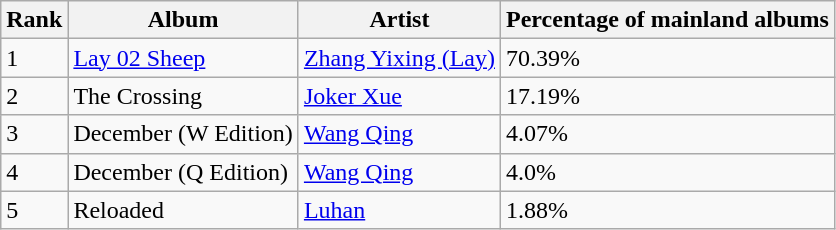<table class="wikitable sortable">
<tr>
<th>Rank</th>
<th class="unsortable">Album</th>
<th>Artist</th>
<th>Percentage of mainland albums</th>
</tr>
<tr>
<td>1</td>
<td><a href='#'>Lay 02 Sheep</a></td>
<td><a href='#'>Zhang Yixing (Lay)</a></td>
<td>70.39%</td>
</tr>
<tr>
<td>2</td>
<td>The Crossing</td>
<td><a href='#'>Joker Xue</a></td>
<td>17.19%</td>
</tr>
<tr>
<td>3</td>
<td>December (W Edition)</td>
<td><a href='#'>Wang Qing</a></td>
<td>4.07%</td>
</tr>
<tr>
<td>4</td>
<td>December (Q Edition)</td>
<td><a href='#'>Wang Qing</a></td>
<td>4.0%</td>
</tr>
<tr>
<td>5</td>
<td>Reloaded</td>
<td><a href='#'>Luhan</a></td>
<td>1.88%</td>
</tr>
</table>
